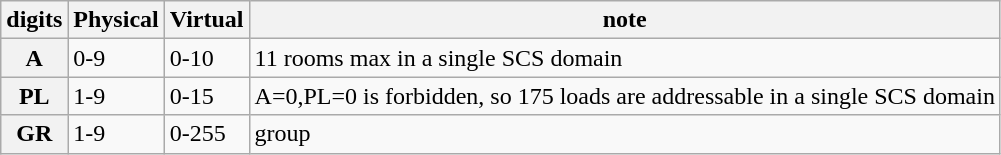<table class="wikitable sortable">
<tr>
<th>digits</th>
<th>Physical</th>
<th>Virtual</th>
<th>note</th>
</tr>
<tr>
<th>A</th>
<td>0-9</td>
<td>0-10</td>
<td>11 rooms max in a single SCS domain</td>
</tr>
<tr>
<th>PL</th>
<td>1-9</td>
<td>0-15</td>
<td>A=0,PL=0 is forbidden, so 175 loads are addressable in a single SCS domain</td>
</tr>
<tr>
<th>GR</th>
<td>1-9</td>
<td>0-255</td>
<td>group</td>
</tr>
</table>
